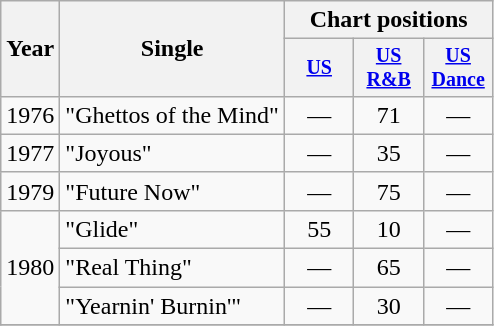<table class="wikitable" style="text-align:center;">
<tr>
<th rowspan="2">Year</th>
<th rowspan="2">Single</th>
<th colspan="3">Chart positions</th>
</tr>
<tr style="font-size:smaller;">
<th width="40"><a href='#'>US</a></th>
<th width="40"><a href='#'>US<br>R&B</a></th>
<th width="40"><a href='#'>US<br>Dance</a></th>
</tr>
<tr>
<td rowspan="1">1976</td>
<td align="left">"Ghettos of the Mind"</td>
<td>—</td>
<td>71</td>
<td>—</td>
</tr>
<tr>
<td rowspan="1">1977</td>
<td align="left">"Joyous"</td>
<td>—</td>
<td>35</td>
<td>—</td>
</tr>
<tr>
<td rowspan="1">1979</td>
<td align="left">"Future Now"</td>
<td>—</td>
<td>75</td>
<td>—</td>
</tr>
<tr>
<td rowspan="3">1980</td>
<td align="left">"Glide"</td>
<td>55</td>
<td>10</td>
<td>—</td>
</tr>
<tr>
<td align="left">"Real Thing"</td>
<td>—</td>
<td>65</td>
<td>—</td>
</tr>
<tr>
<td align="left">"Yearnin' Burnin'"</td>
<td>—</td>
<td>30</td>
<td>—</td>
</tr>
<tr>
</tr>
</table>
